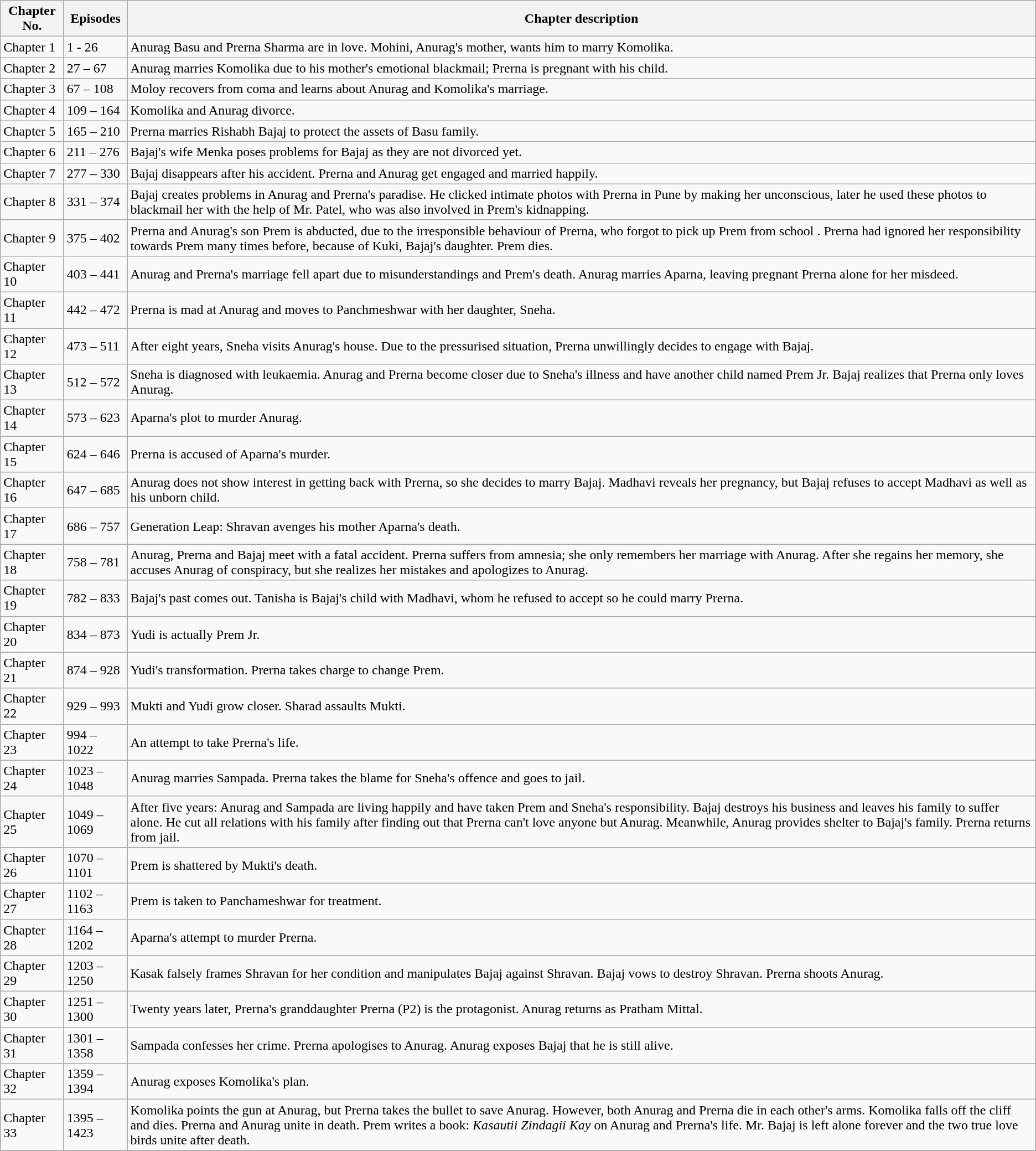<table class="wikitable sortable">
<tr>
<th>Chapter No.</th>
<th>Episodes</th>
<th>Chapter description</th>
</tr>
<tr>
<td>Chapter 1</td>
<td>1 - 26</td>
<td>Anurag Basu and Prerna Sharma are in love. Mohini, Anurag's mother, wants him to marry Komolika.</td>
</tr>
<tr>
<td>Chapter 2</td>
<td>27 – 67</td>
<td>Anurag marries Komolika due to his mother's emotional blackmail; Prerna is pregnant with his child.</td>
</tr>
<tr>
<td>Chapter 3</td>
<td>67 – 108</td>
<td>Moloy recovers from coma and learns about Anurag and Komolika's marriage.</td>
</tr>
<tr>
<td>Chapter 4</td>
<td>109 – 164</td>
<td>Komolika and Anurag divorce.</td>
</tr>
<tr>
<td>Chapter 5</td>
<td>165 – 210</td>
<td>Prerna marries Rishabh Bajaj to protect the assets of Basu family.</td>
</tr>
<tr>
<td>Chapter 6</td>
<td>211 – 276</td>
<td>Bajaj's wife Menka poses problems for Bajaj as they are not divorced yet.</td>
</tr>
<tr>
<td>Chapter 7</td>
<td>277 – 330</td>
<td>Bajaj disappears after his accident. Prerna and Anurag get engaged and married happily.</td>
</tr>
<tr>
<td>Chapter 8</td>
<td>331 – 374</td>
<td>Bajaj creates problems in Anurag and Prerna's paradise. He clicked intimate photos with Prerna in Pune by making her unconscious, later he used these photos to blackmail her with the help of Mr. Patel, who was also involved in Prem's kidnapping.</td>
</tr>
<tr>
<td>Chapter 9</td>
<td>375 – 402</td>
<td>Prerna and Anurag's son Prem is abducted, due to the irresponsible behaviour of Prerna, who forgot to pick up Prem from school . Prerna had ignored her responsibility towards Prem many times before, because of Kuki, Bajaj's daughter. Prem dies.</td>
</tr>
<tr>
<td>Chapter 10</td>
<td>403 – 441</td>
<td>Anurag and Prerna's marriage fell apart due to misunderstandings and Prem's death. Anurag marries Aparna, leaving pregnant Prerna alone for her misdeed.</td>
</tr>
<tr>
<td>Chapter 11</td>
<td>442 – 472</td>
<td>Prerna is mad at Anurag and moves to Panchmeshwar with her daughter, Sneha.</td>
</tr>
<tr>
<td>Chapter 12</td>
<td>473 – 511</td>
<td>After eight years, Sneha visits Anurag's house. Due to the pressurised situation, Prerna unwillingly decides to engage with Bajaj.</td>
</tr>
<tr>
<td>Chapter 13</td>
<td>512 – 572</td>
<td>Sneha is diagnosed with leukaemia. Anurag and Prerna become closer due to Sneha's illness and have another child named Prem Jr. Bajaj realizes that Prerna only loves Anurag.</td>
</tr>
<tr>
<td>Chapter 14</td>
<td>573 – 623</td>
<td>Aparna's plot to murder Anurag.</td>
</tr>
<tr>
<td>Chapter 15</td>
<td>624 – 646</td>
<td>Prerna is accused of Aparna's murder.</td>
</tr>
<tr>
<td>Chapter 16</td>
<td>647 – 685</td>
<td>Anurag does not show interest in getting back with Prerna, so she decides to marry Bajaj. Madhavi reveals her pregnancy, but Bajaj refuses to accept Madhavi as well as his unborn child.</td>
</tr>
<tr>
<td>Chapter 17</td>
<td>686 – 757</td>
<td>Generation Leap: Shravan avenges his mother Aparna's death.</td>
</tr>
<tr>
<td>Chapter 18</td>
<td>758 – 781</td>
<td>Anurag, Prerna and Bajaj meet with a fatal accident. Prerna suffers from amnesia; she only remembers her marriage with Anurag. After she regains her memory, she accuses Anurag of conspiracy, but she realizes her mistakes and apologizes to Anurag.</td>
</tr>
<tr>
<td>Chapter 19</td>
<td>782 – 833</td>
<td>Bajaj's past comes out. Tanisha is Bajaj's child with Madhavi, whom he refused to accept so he could marry Prerna.</td>
</tr>
<tr>
<td>Chapter 20</td>
<td>834 – 873</td>
<td>Yudi is actually Prem Jr.</td>
</tr>
<tr>
<td>Chapter 21</td>
<td>874 – 928</td>
<td>Yudi's transformation. Prerna takes charge to change Prem.</td>
</tr>
<tr>
<td>Chapter 22</td>
<td>929 – 993</td>
<td>Mukti and Yudi grow closer. Sharad assaults Mukti.</td>
</tr>
<tr>
<td>Chapter 23</td>
<td>994 – 1022</td>
<td>An attempt to take Prerna's life.</td>
</tr>
<tr>
<td>Chapter 24</td>
<td>1023 – 1048</td>
<td>Anurag marries Sampada. Prerna takes the blame for Sneha's offence and goes to jail.</td>
</tr>
<tr>
<td>Chapter 25</td>
<td>1049 – 1069</td>
<td>After five years: Anurag and Sampada are living happily and have taken Prem and Sneha's responsibility. Bajaj destroys his business and leaves his family to suffer alone. He cut all relations with his family after finding out that Prerna can't love anyone but Anurag. Meanwhile, Anurag provides shelter to Bajaj's family. Prerna returns from jail.</td>
</tr>
<tr>
<td>Chapter 26</td>
<td>1070 – 1101</td>
<td>Prem is shattered by Mukti's death.</td>
</tr>
<tr>
<td>Chapter 27</td>
<td>1102 – 1163</td>
<td>Prem is taken to Panchameshwar for treatment.</td>
</tr>
<tr>
<td>Chapter 28</td>
<td>1164 – 1202</td>
<td>Aparna's attempt to murder Prerna.</td>
</tr>
<tr>
<td>Chapter 29</td>
<td>1203 – 1250</td>
<td>Kasak falsely frames Shravan for her condition and manipulates Bajaj against Shravan. Bajaj vows to destroy Shravan. Prerna shoots Anurag.</td>
</tr>
<tr>
<td>Chapter 30</td>
<td>1251 – 1300</td>
<td>Twenty years later, Prerna's granddaughter Prerna (P2) is the protagonist. Anurag returns as Pratham Mittal.</td>
</tr>
<tr>
<td>Chapter 31</td>
<td>1301 – 1358</td>
<td>Sampada confesses her crime. Prerna apologises to Anurag. Anurag exposes Bajaj that he is still alive.</td>
</tr>
<tr>
<td>Chapter 32</td>
<td>1359 – 1394</td>
<td>Anurag exposes Komolika's plan.</td>
</tr>
<tr>
<td>Chapter 33</td>
<td>1395 – 1423</td>
<td>Komolika points the gun at Anurag, but Prerna takes the bullet to save Anurag. However, both Anurag and Prerna die in each other's arms. Komolika falls off the cliff and dies. Prerna and Anurag unite in death. Prem writes a book: <em>Kasautii Zindagii Kay</em> on Anurag and Prerna's life. Mr. Bajaj is left alone forever and the two true love birds unite after death.</td>
</tr>
<tr>
</tr>
</table>
